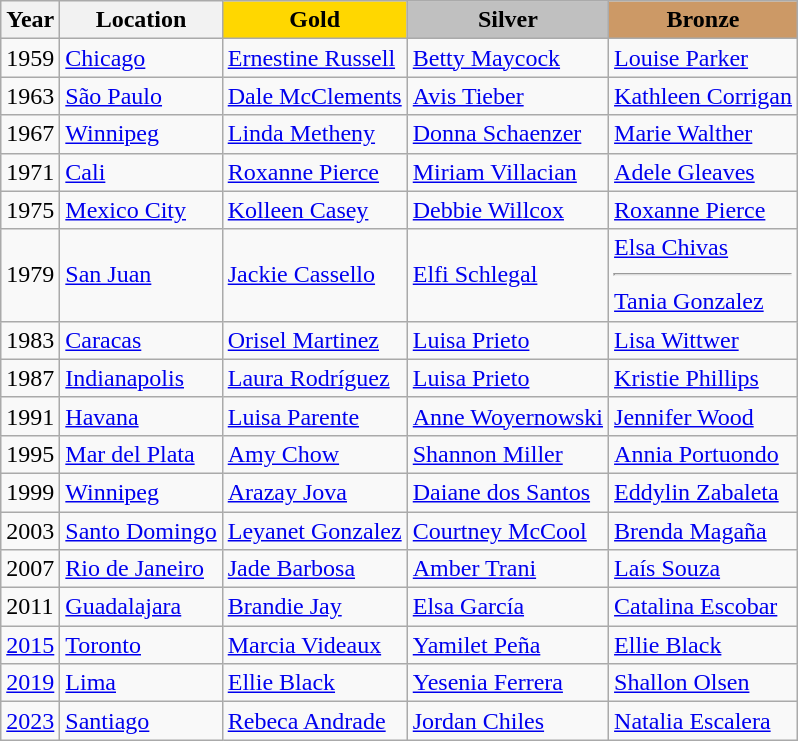<table class="wikitable">
<tr>
<th>Year</th>
<th>Location</th>
<th style="background-color:gold;">Gold</th>
<th style="background-color:silver;">Silver</th>
<th style="background-color:#cc9966;">Bronze</th>
</tr>
<tr>
<td>1959</td>
<td> <a href='#'>Chicago</a></td>
<td> <a href='#'>Ernestine Russell</a></td>
<td> <a href='#'>Betty Maycock</a></td>
<td> <a href='#'>Louise Parker</a></td>
</tr>
<tr>
<td>1963</td>
<td> <a href='#'>São Paulo</a></td>
<td> <a href='#'>Dale McClements</a></td>
<td> <a href='#'>Avis Tieber</a></td>
<td> <a href='#'>Kathleen Corrigan</a></td>
</tr>
<tr>
<td>1967</td>
<td> <a href='#'>Winnipeg</a></td>
<td> <a href='#'>Linda Metheny</a></td>
<td> <a href='#'>Donna Schaenzer</a></td>
<td> <a href='#'>Marie Walther</a></td>
</tr>
<tr>
<td>1971</td>
<td> <a href='#'>Cali</a></td>
<td> <a href='#'>Roxanne Pierce</a></td>
<td> <a href='#'>Miriam Villacian</a></td>
<td> <a href='#'>Adele Gleaves</a></td>
</tr>
<tr>
<td>1975</td>
<td> <a href='#'>Mexico City</a></td>
<td> <a href='#'>Kolleen Casey</a></td>
<td> <a href='#'>Debbie Willcox</a></td>
<td> <a href='#'>Roxanne Pierce</a></td>
</tr>
<tr>
<td>1979</td>
<td> <a href='#'>San Juan</a></td>
<td> <a href='#'>Jackie Cassello</a></td>
<td> <a href='#'>Elfi Schlegal</a></td>
<td> <a href='#'>Elsa Chivas</a> <hr>  <a href='#'>Tania Gonzalez</a></td>
</tr>
<tr>
<td>1983</td>
<td> <a href='#'>Caracas</a></td>
<td> <a href='#'>Orisel Martinez</a></td>
<td> <a href='#'>Luisa Prieto</a></td>
<td> <a href='#'>Lisa Wittwer</a></td>
</tr>
<tr>
<td>1987</td>
<td> <a href='#'>Indianapolis</a></td>
<td> <a href='#'>Laura Rodríguez</a></td>
<td> <a href='#'>Luisa Prieto</a></td>
<td> <a href='#'>Kristie Phillips</a></td>
</tr>
<tr>
<td>1991</td>
<td> <a href='#'>Havana</a></td>
<td> <a href='#'>Luisa Parente</a></td>
<td> <a href='#'>Anne Woyernowski</a></td>
<td> <a href='#'>Jennifer Wood</a></td>
</tr>
<tr>
<td>1995</td>
<td> <a href='#'>Mar del Plata</a></td>
<td> <a href='#'>Amy Chow</a></td>
<td> <a href='#'>Shannon Miller</a></td>
<td> <a href='#'>Annia Portuondo</a></td>
</tr>
<tr>
<td>1999</td>
<td> <a href='#'>Winnipeg</a></td>
<td> <a href='#'>Arazay Jova</a></td>
<td> <a href='#'>Daiane dos Santos</a></td>
<td> <a href='#'>Eddylin Zabaleta</a></td>
</tr>
<tr>
<td>2003</td>
<td> <a href='#'>Santo Domingo</a></td>
<td> <a href='#'>Leyanet Gonzalez</a></td>
<td> <a href='#'>Courtney McCool</a></td>
<td> <a href='#'>Brenda Magaña</a></td>
</tr>
<tr>
<td>2007</td>
<td> <a href='#'>Rio de Janeiro</a></td>
<td> <a href='#'>Jade Barbosa</a></td>
<td> <a href='#'>Amber Trani</a></td>
<td> <a href='#'>Laís Souza</a></td>
</tr>
<tr>
<td>2011</td>
<td> <a href='#'>Guadalajara</a></td>
<td> <a href='#'>Brandie Jay</a></td>
<td> <a href='#'>Elsa García</a></td>
<td> <a href='#'>Catalina Escobar</a></td>
</tr>
<tr>
<td><a href='#'>2015</a></td>
<td> <a href='#'>Toronto</a></td>
<td> <a href='#'>Marcia Videaux</a></td>
<td> <a href='#'>Yamilet Peña</a></td>
<td> <a href='#'>Ellie Black</a></td>
</tr>
<tr>
<td><a href='#'>2019</a></td>
<td> <a href='#'>Lima</a></td>
<td> <a href='#'>Ellie Black</a></td>
<td> <a href='#'>Yesenia Ferrera</a></td>
<td> <a href='#'>Shallon Olsen</a></td>
</tr>
<tr>
<td><a href='#'>2023</a></td>
<td> <a href='#'>Santiago</a></td>
<td> <a href='#'>Rebeca Andrade</a></td>
<td> <a href='#'>Jordan Chiles</a></td>
<td> <a href='#'>Natalia Escalera</a></td>
</tr>
</table>
